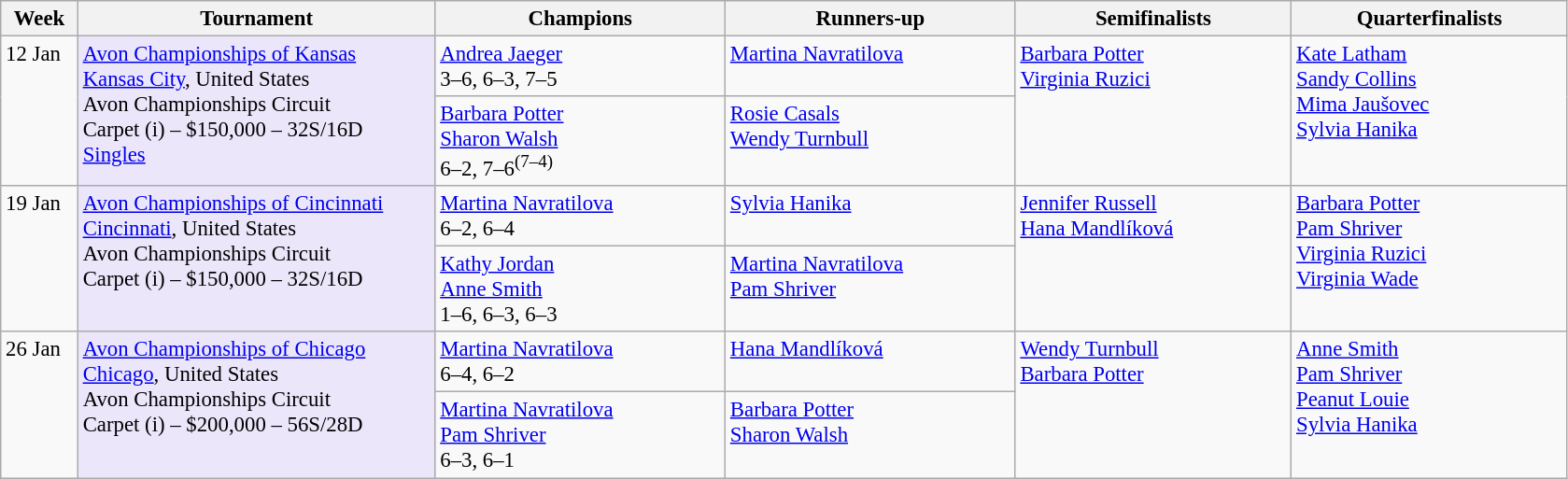<table class=wikitable style=font-size:95%>
<tr>
<th style="width:48px;">Week</th>
<th style="width:248px;">Tournament</th>
<th style="width:200px;">Champions</th>
<th style="width:200px;">Runners-up</th>
<th style="width:190px;">Semifinalists</th>
<th style="width:190px;">Quarterfinalists</th>
</tr>
<tr valign=top>
<td rowspan=2>12 Jan</td>
<td rowspan=2 style="background:#ebe6fa;"><a href='#'>Avon Championships of Kansas</a><br> <a href='#'>Kansas City</a>, United States <br>Avon Championships Circuit<br>Carpet (i) – $150,000 – 32S/16D <br><a href='#'>Singles</a></td>
<td> <a href='#'>Andrea Jaeger</a> <br>3–6, 6–3, 7–5</td>
<td> <a href='#'>Martina Navratilova</a></td>
<td rowspan=2> <a href='#'>Barbara Potter</a> <br> <a href='#'>Virginia Ruzici</a> <br></td>
<td rowspan=2> <a href='#'>Kate Latham</a> <br> <a href='#'>Sandy Collins</a><br>  <a href='#'>Mima Jaušovec</a> <br> <a href='#'>Sylvia Hanika</a></td>
</tr>
<tr valign="top">
<td> <a href='#'>Barbara Potter</a><br> <a href='#'>Sharon Walsh</a> <br>6–2, 7–6<sup>(7–4)</sup></td>
<td> <a href='#'>Rosie Casals</a><br> <a href='#'>Wendy Turnbull</a></td>
</tr>
<tr valign="top">
<td rowspan=2>19 Jan</td>
<td rowspan=2 style="background:#ebe6fa;"><a href='#'>Avon Championships of Cincinnati</a><br> <a href='#'>Cincinnati</a>, United States<br>Avon Championships Circuit<br>Carpet (i) – $150,000 – 32S/16D</td>
<td> <a href='#'>Martina Navratilova</a><br>6–2, 6–4</td>
<td> <a href='#'>Sylvia Hanika</a></td>
<td rowspan=2> <a href='#'>Jennifer Russell</a><br> <a href='#'>Hana Mandlíková</a></td>
<td rowspan=2> <a href='#'>Barbara Potter</a><br> <a href='#'>Pam Shriver</a><br> <a href='#'>Virginia Ruzici</a><br> <a href='#'>Virginia Wade</a></td>
</tr>
<tr valign="top">
<td> <a href='#'>Kathy Jordan</a><br> <a href='#'>Anne Smith</a><br>1–6, 6–3, 6–3</td>
<td> <a href='#'>Martina Navratilova</a><br> <a href='#'>Pam Shriver</a></td>
</tr>
<tr valign=top>
<td rowspan=2>26 Jan</td>
<td rowspan=2 style="background:#ebe6fa;"><a href='#'>Avon Championships of Chicago</a><br> <a href='#'>Chicago</a>, United States<br>Avon Championships Circuit<br> Carpet (i) – $200,000 – 56S/28D</td>
<td> <a href='#'>Martina Navratilova</a> <br>6–4, 6–2</td>
<td> <a href='#'>Hana Mandlíková</a></td>
<td rowspan=2> <a href='#'>Wendy Turnbull</a><br>  <a href='#'>Barbara Potter</a></td>
<td rowspan=2> <a href='#'>Anne Smith</a><br>  <a href='#'>Pam Shriver</a><br>  <a href='#'>Peanut Louie</a> <br>  <a href='#'>Sylvia Hanika</a></td>
</tr>
<tr valign=top>
<td> <a href='#'>Martina Navratilova</a><br> <a href='#'>Pam Shriver</a><br>6–3, 6–1</td>
<td> <a href='#'>Barbara Potter</a><br> <a href='#'>Sharon Walsh</a></td>
</tr>
</table>
